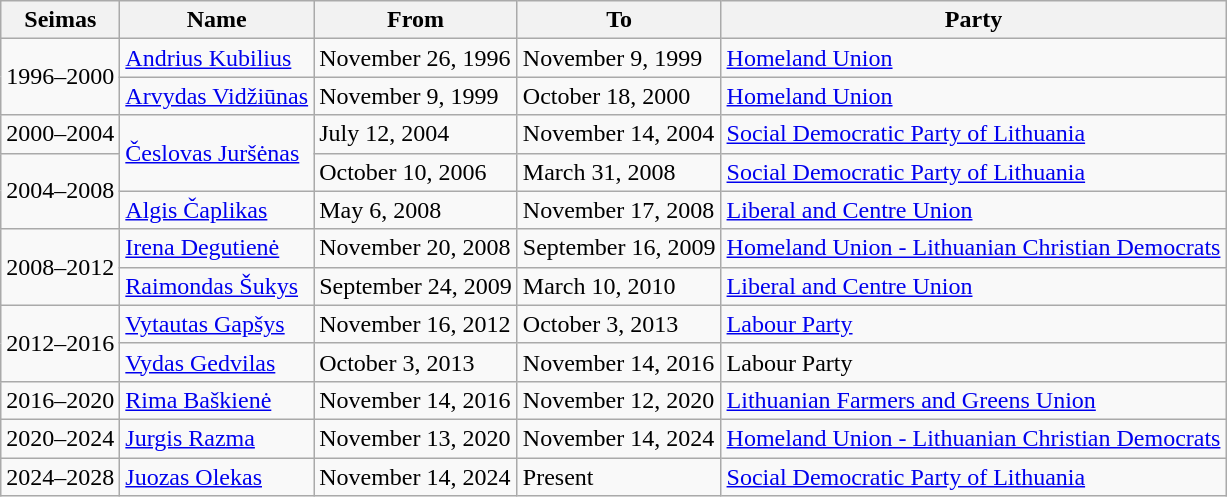<table class="wikitable">
<tr>
<th>Seimas</th>
<th>Name</th>
<th>From</th>
<th>To</th>
<th>Party</th>
</tr>
<tr>
<td rowspan=2>1996–2000</td>
<td><a href='#'>Andrius Kubilius</a></td>
<td>November 26, 1996</td>
<td>November 9, 1999</td>
<td><a href='#'>Homeland Union</a></td>
</tr>
<tr>
<td><a href='#'>Arvydas Vidžiūnas</a></td>
<td>November 9, 1999</td>
<td>October 18, 2000</td>
<td><a href='#'>Homeland Union</a></td>
</tr>
<tr>
<td>2000–2004</td>
<td rowspan="2"><a href='#'>Česlovas Juršėnas</a></td>
<td>July 12, 2004</td>
<td>November 14, 2004</td>
<td><a href='#'>Social Democratic Party of Lithuania</a></td>
</tr>
<tr>
<td rowspan=2>2004–2008</td>
<td>October 10, 2006</td>
<td>March 31, 2008</td>
<td><a href='#'>Social Democratic Party of Lithuania</a></td>
</tr>
<tr>
<td><a href='#'>Algis Čaplikas</a></td>
<td>May 6, 2008</td>
<td>November 17, 2008</td>
<td><a href='#'>Liberal and Centre Union</a></td>
</tr>
<tr>
<td rowspan=2>2008–2012</td>
<td><a href='#'>Irena Degutienė</a></td>
<td>November 20, 2008</td>
<td>September 16, 2009</td>
<td><a href='#'>Homeland Union - Lithuanian Christian Democrats</a></td>
</tr>
<tr>
<td><a href='#'>Raimondas Šukys</a></td>
<td>September 24, 2009</td>
<td>March 10, 2010</td>
<td><a href='#'>Liberal and Centre Union</a></td>
</tr>
<tr>
<td rowspan=2>2012–2016</td>
<td><a href='#'>Vytautas Gapšys</a></td>
<td>November 16, 2012</td>
<td>October 3, 2013</td>
<td><a href='#'>Labour Party</a></td>
</tr>
<tr>
<td><a href='#'>Vydas Gedvilas</a></td>
<td>October 3, 2013</td>
<td>November 14, 2016</td>
<td>Labour Party</td>
</tr>
<tr>
<td rowspan=1>2016–2020</td>
<td><a href='#'>Rima Baškienė</a></td>
<td>November 14, 2016</td>
<td>November 12, 2020</td>
<td><a href='#'>Lithuanian Farmers and Greens Union</a></td>
</tr>
<tr>
<td rowspan=1>2020–2024</td>
<td><a href='#'>Jurgis Razma</a></td>
<td>November 13, 2020</td>
<td>November 14, 2024</td>
<td><a href='#'>Homeland Union - Lithuanian Christian Democrats</a></td>
</tr>
<tr>
<td rowspan=1>2024–2028</td>
<td><a href='#'>Juozas Olekas</a></td>
<td>November 14, 2024</td>
<td>Present</td>
<td><a href='#'>Social Democratic Party of Lithuania</a></td>
</tr>
</table>
